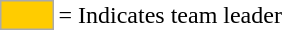<table>
<tr>
<td style="background:#fc0; border:1px solid #aaa; width:2em;"></td>
<td>= Indicates team leader</td>
</tr>
</table>
